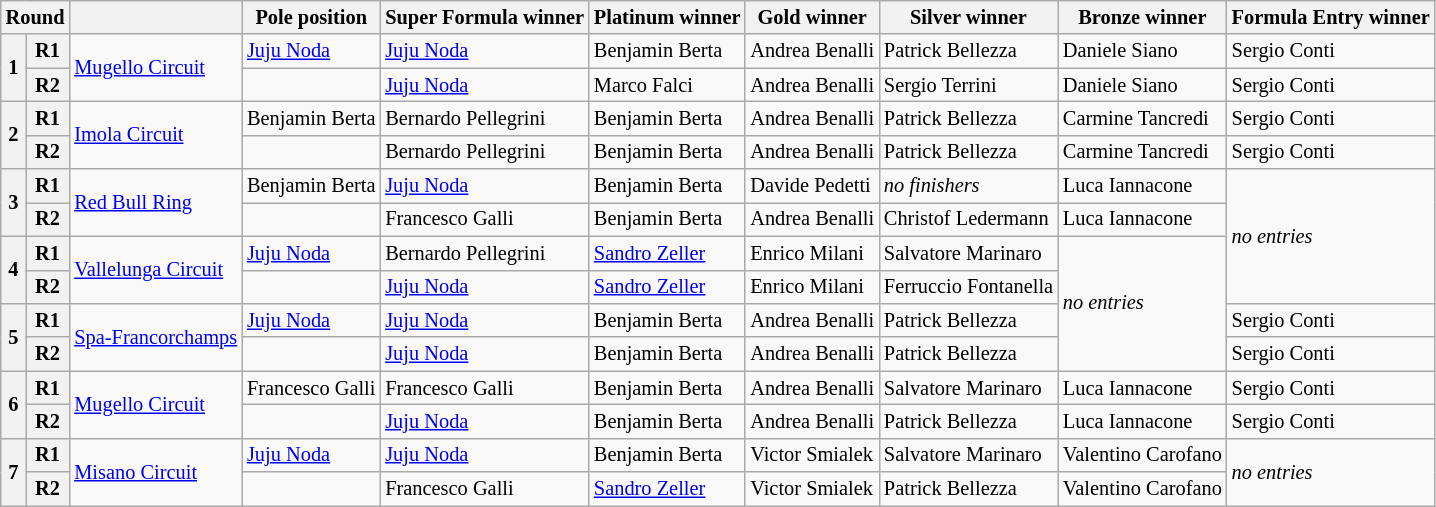<table class="wikitable" style="font-size:85%">
<tr>
<th colspan="2">Round</th>
<th></th>
<th>Pole position</th>
<th>Super Formula winner</th>
<th>Platinum winner</th>
<th>Gold winner</th>
<th>Silver winner</th>
<th>Bronze winner</th>
<th>Formula Entry winner</th>
</tr>
<tr>
<th rowspan="2">1</th>
<th>R1</th>
<td rowspan="2"> <a href='#'>Mugello Circuit</a></td>
<td nowrap=""> <a href='#'>Juju Noda</a></td>
<td> <a href='#'>Juju Noda</a></td>
<td nowrap> Benjamin Berta</td>
<td> Andrea Benalli</td>
<td> Patrick Bellezza</td>
<td> Daniele Siano</td>
<td> Sergio Conti</td>
</tr>
<tr>
<th>R2</th>
<td></td>
<td> <a href='#'>Juju Noda</a></td>
<td> Marco Falci</td>
<td> Andrea Benalli</td>
<td> Sergio Terrini</td>
<td> Daniele Siano</td>
<td> Sergio Conti</td>
</tr>
<tr>
<th rowspan="2">2</th>
<th>R1</th>
<td rowspan="2"> <a href='#'>Imola Circuit</a></td>
<td nowrap> Benjamin Berta</td>
<td nowrap> Bernardo Pellegrini</td>
<td> Benjamin Berta</td>
<td> Andrea Benalli</td>
<td> Patrick Bellezza</td>
<td nowrap> Carmine Tancredi</td>
<td> Sergio Conti</td>
</tr>
<tr>
<th>R2</th>
<td></td>
<td> Bernardo Pellegrini</td>
<td> Benjamin Berta</td>
<td> Andrea Benalli</td>
<td> Patrick Bellezza</td>
<td> Carmine Tancredi</td>
<td> Sergio Conti</td>
</tr>
<tr>
<th rowspan="2">3</th>
<th>R1</th>
<td rowspan="2"> <a href='#'>Red Bull Ring</a></td>
<td> Benjamin Berta</td>
<td> <a href='#'>Juju Noda</a></td>
<td> Benjamin Berta</td>
<td nowrap> Davide Pedetti</td>
<td><em>no finishers</em></td>
<td> Luca Iannacone</td>
<td rowspan="4"><em>no entries</em></td>
</tr>
<tr>
<th>R2</th>
<td></td>
<td> Francesco Galli</td>
<td> Benjamin Berta</td>
<td> Andrea Benalli</td>
<td> Christof Ledermann</td>
<td> Luca Iannacone</td>
</tr>
<tr>
<th rowspan="2">4</th>
<th>R1</th>
<td rowspan="2"> <a href='#'>Vallelunga Circuit</a></td>
<td> <a href='#'>Juju Noda</a></td>
<td> Bernardo Pellegrini</td>
<td> <a href='#'>Sandro Zeller</a></td>
<td> Enrico Milani</td>
<td> Salvatore Marinaro</td>
<td rowspan="4"><em>no entries</em></td>
</tr>
<tr>
<th>R2</th>
<td></td>
<td> <a href='#'>Juju Noda</a></td>
<td> <a href='#'>Sandro Zeller</a></td>
<td> Enrico Milani</td>
<td nowrap> Ferruccio Fontanella</td>
</tr>
<tr>
<th rowspan="2">5</th>
<th>R1</th>
<td rowspan="2"> <a href='#'>Spa-Francorchamps</a></td>
<td> <a href='#'>Juju Noda</a></td>
<td> <a href='#'>Juju Noda</a></td>
<td> Benjamin Berta</td>
<td> Andrea Benalli</td>
<td> Patrick Bellezza</td>
<td> Sergio Conti</td>
</tr>
<tr>
<th>R2</th>
<td></td>
<td> <a href='#'>Juju Noda</a></td>
<td> Benjamin Berta</td>
<td> Andrea Benalli</td>
<td> Patrick Bellezza</td>
<td> Sergio Conti</td>
</tr>
<tr>
<th rowspan="2">6</th>
<th>R1</th>
<td rowspan="2"> <a href='#'>Mugello Circuit</a></td>
<td> Francesco Galli</td>
<td> Francesco Galli</td>
<td> Benjamin Berta</td>
<td> Andrea Benalli</td>
<td> Salvatore Marinaro</td>
<td> Luca Iannacone</td>
<td> Sergio Conti</td>
</tr>
<tr>
<th>R2</th>
<td></td>
<td> <a href='#'>Juju Noda</a></td>
<td> Benjamin Berta</td>
<td> Andrea Benalli</td>
<td> Patrick Bellezza</td>
<td> Luca Iannacone</td>
<td> Sergio Conti</td>
</tr>
<tr>
<th rowspan="2">7</th>
<th>R1</th>
<td rowspan="2"> <a href='#'>Misano Circuit</a></td>
<td> <a href='#'>Juju Noda</a></td>
<td> <a href='#'>Juju Noda</a></td>
<td> Benjamin Berta</td>
<td> Victor Smialek</td>
<td> Salvatore Marinaro</td>
<td> Valentino Carofano</td>
<td rowspan="2"><em>no entries</em></td>
</tr>
<tr>
<th>R2</th>
<td></td>
<td> Francesco Galli</td>
<td> <a href='#'>Sandro Zeller</a></td>
<td> Victor Smialek</td>
<td> Patrick Bellezza</td>
<td> Valentino Carofano</td>
</tr>
</table>
